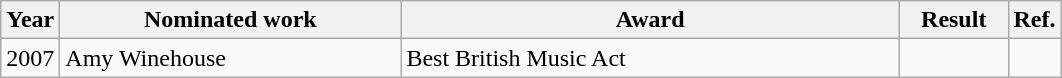<table class="wikitable">
<tr>
<th>Year</th>
<th width="220">Nominated work</th>
<th width="325">Award</th>
<th width="65">Result</th>
<th>Ref.</th>
</tr>
<tr>
<td align="center">2007</td>
<td>Amy Winehouse</td>
<td>Best British Music Act</td>
<td></td>
<td align="center"></td>
</tr>
</table>
